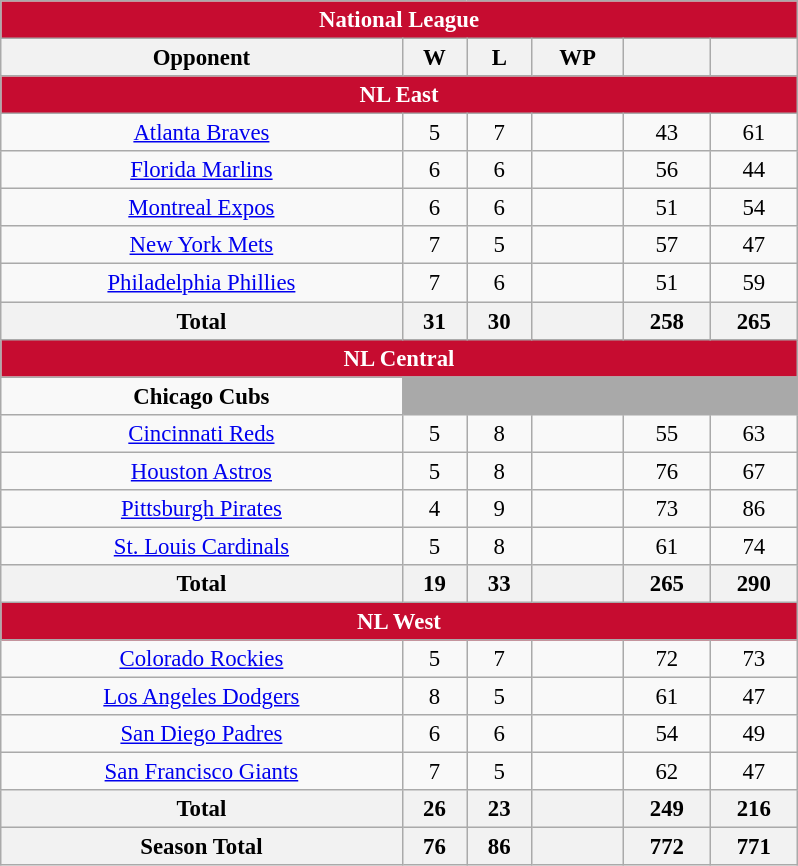<table class="wikitable" style="font-size:95%; text-align:center; width:35em;margin: 0.5em auto;">
<tr>
<th colspan="7" style="background:#c60c30; color:#ffffff;">National League</th>
</tr>
<tr>
<th>Opponent</th>
<th>W</th>
<th>L</th>
<th>WP</th>
<th></th>
<th></th>
</tr>
<tr>
<th colspan="7" style="background:#c60c30; color:#ffffff;">NL East</th>
</tr>
<tr>
<td><a href='#'>Atlanta Braves</a></td>
<td>5</td>
<td>7</td>
<td></td>
<td>43</td>
<td>61</td>
</tr>
<tr>
<td><a href='#'>Florida Marlins</a></td>
<td>6</td>
<td>6</td>
<td></td>
<td>56</td>
<td>44</td>
</tr>
<tr>
<td><a href='#'>Montreal Expos</a></td>
<td>6</td>
<td>6</td>
<td></td>
<td>51</td>
<td>54</td>
</tr>
<tr>
<td><a href='#'>New York Mets</a></td>
<td>7</td>
<td>5</td>
<td></td>
<td>57</td>
<td>47</td>
</tr>
<tr>
<td><a href='#'>Philadelphia Phillies</a></td>
<td>7</td>
<td>6</td>
<td></td>
<td>51</td>
<td>59</td>
</tr>
<tr>
<th>Total</th>
<th>31</th>
<th>30</th>
<th></th>
<th>258</th>
<th>265</th>
</tr>
<tr>
<th colspan="7" style="background:#c60c30; color:#ffffff;">NL Central</th>
</tr>
<tr>
<td><strong>Chicago Cubs</strong></td>
<td colspan=5 style="background:darkgray;"></td>
</tr>
<tr>
<td><a href='#'>Cincinnati Reds</a></td>
<td>5</td>
<td>8</td>
<td></td>
<td>55</td>
<td>63</td>
</tr>
<tr>
<td><a href='#'>Houston Astros</a></td>
<td>5</td>
<td>8</td>
<td></td>
<td>76</td>
<td>67</td>
</tr>
<tr>
<td><a href='#'>Pittsburgh Pirates</a></td>
<td>4</td>
<td>9</td>
<td></td>
<td>73</td>
<td>86</td>
</tr>
<tr>
<td><a href='#'>St. Louis Cardinals</a></td>
<td>5</td>
<td>8</td>
<td></td>
<td>61</td>
<td>74</td>
</tr>
<tr>
<th>Total</th>
<th>19</th>
<th>33</th>
<th></th>
<th>265</th>
<th>290</th>
</tr>
<tr>
<th colspan="7" style="background:#c60c30; color:#ffffff;">NL West</th>
</tr>
<tr>
<td><a href='#'>Colorado Rockies</a></td>
<td>5</td>
<td>7</td>
<td></td>
<td>72</td>
<td>73</td>
</tr>
<tr>
<td><a href='#'>Los Angeles Dodgers</a></td>
<td>8</td>
<td>5</td>
<td></td>
<td>61</td>
<td>47</td>
</tr>
<tr>
<td><a href='#'>San Diego Padres</a></td>
<td>6</td>
<td>6</td>
<td></td>
<td>54</td>
<td>49</td>
</tr>
<tr>
<td><a href='#'>San Francisco Giants</a></td>
<td>7</td>
<td>5</td>
<td></td>
<td>62</td>
<td>47</td>
</tr>
<tr>
<th>Total</th>
<th>26</th>
<th>23</th>
<th></th>
<th>249</th>
<th>216</th>
</tr>
<tr>
<th>Season Total</th>
<th>76</th>
<th>86</th>
<th></th>
<th>772</th>
<th>771</th>
</tr>
</table>
